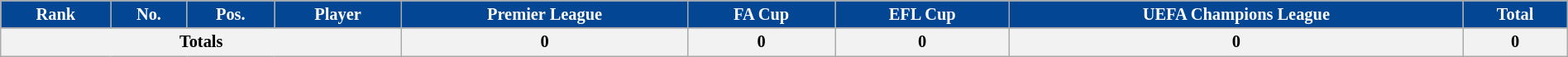<table class="wikitable sortable" style="text-align:center; font-size:85%; width:100%">
<tr>
<th style=background-color:#034694;color:#FFFFFF>Rank</th>
<th style=background-color:#034694;color:#FFFFFF>No.</th>
<th style=background-color:#034694;color:#FFFFFF>Pos.</th>
<th style=background-color:#034694;color:#FFFFFF>Player</th>
<th style=background-color:#034694;color:#FFFFFF>Premier League</th>
<th style=background-color:#034694;color:#FFFFFF>FA Cup</th>
<th style=background-color:#034694;color:#FFFFFF>EFL Cup</th>
<th style=background-color:#034694;color:#FFFFFF>UEFA Champions League</th>
<th style=background-color:#034694;color:#FFFFFF>Total</th>
</tr>
<tr>
<th colspan=4><strong>Totals</strong></th>
<th><strong>0</strong></th>
<th><strong>0</strong></th>
<th><strong>0</strong></th>
<th><strong>0</strong></th>
<th><strong>0</strong></th>
</tr>
</table>
